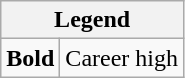<table class="wikitable mw-collapsible mw-collapsed">
<tr>
<th colspan="2">Legend</th>
</tr>
<tr>
<td><strong>Bold</strong></td>
<td>Career high</td>
</tr>
</table>
